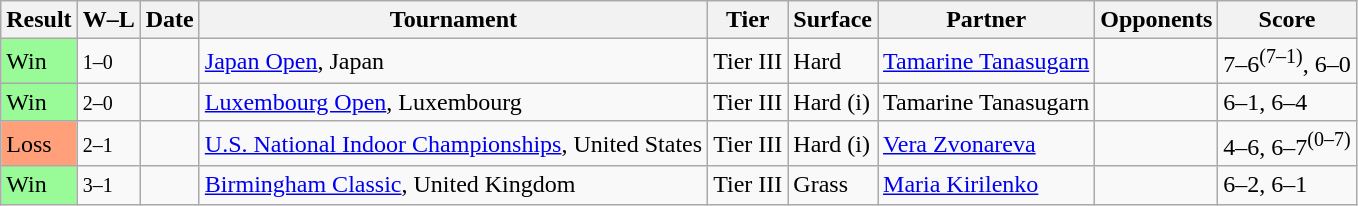<table class="sortable wikitable">
<tr>
<th>Result</th>
<th class="unsortable">W–L</th>
<th>Date</th>
<th>Tournament</th>
<th>Tier</th>
<th>Surface</th>
<th>Partner</th>
<th>Opponents</th>
<th class="unsortable">Score</th>
</tr>
<tr>
<td bgcolor=98FB98>Win</td>
<td><small>1–0</small></td>
<td><a href='#'></a></td>
<td><a href='#'>Japan Open</a>, Japan</td>
<td>Tier III</td>
<td>Hard</td>
<td> <a href='#'>Tamarine Tanasugarn</a></td>
<td></td>
<td>7–6<sup>(7–1)</sup>, 6–0</td>
</tr>
<tr>
<td bgcolor=98FB98>Win</td>
<td><small>2–0</small></td>
<td><a href='#'></a></td>
<td><a href='#'>Luxembourg Open</a>, Luxembourg</td>
<td>Tier III</td>
<td>Hard (i)</td>
<td> Tamarine Tanasugarn</td>
<td></td>
<td>6–1, 6–4</td>
</tr>
<tr>
<td bgcolor=FFA07A>Loss</td>
<td><small>2–1</small></td>
<td><a href='#'></a></td>
<td><a href='#'>U.S. National Indoor Championships</a>, United States</td>
<td>Tier III</td>
<td>Hard (i)</td>
<td> <a href='#'>Vera Zvonareva</a></td>
<td></td>
<td>4–6, 6–7<sup>(0–7)</sup></td>
</tr>
<tr>
<td bgcolor=98FB98>Win</td>
<td><small>3–1</small></td>
<td><a href='#'></a></td>
<td><a href='#'>Birmingham Classic</a>, United Kingdom</td>
<td>Tier III</td>
<td>Grass</td>
<td> <a href='#'>Maria Kirilenko</a></td>
<td></td>
<td>6–2, 6–1</td>
</tr>
</table>
